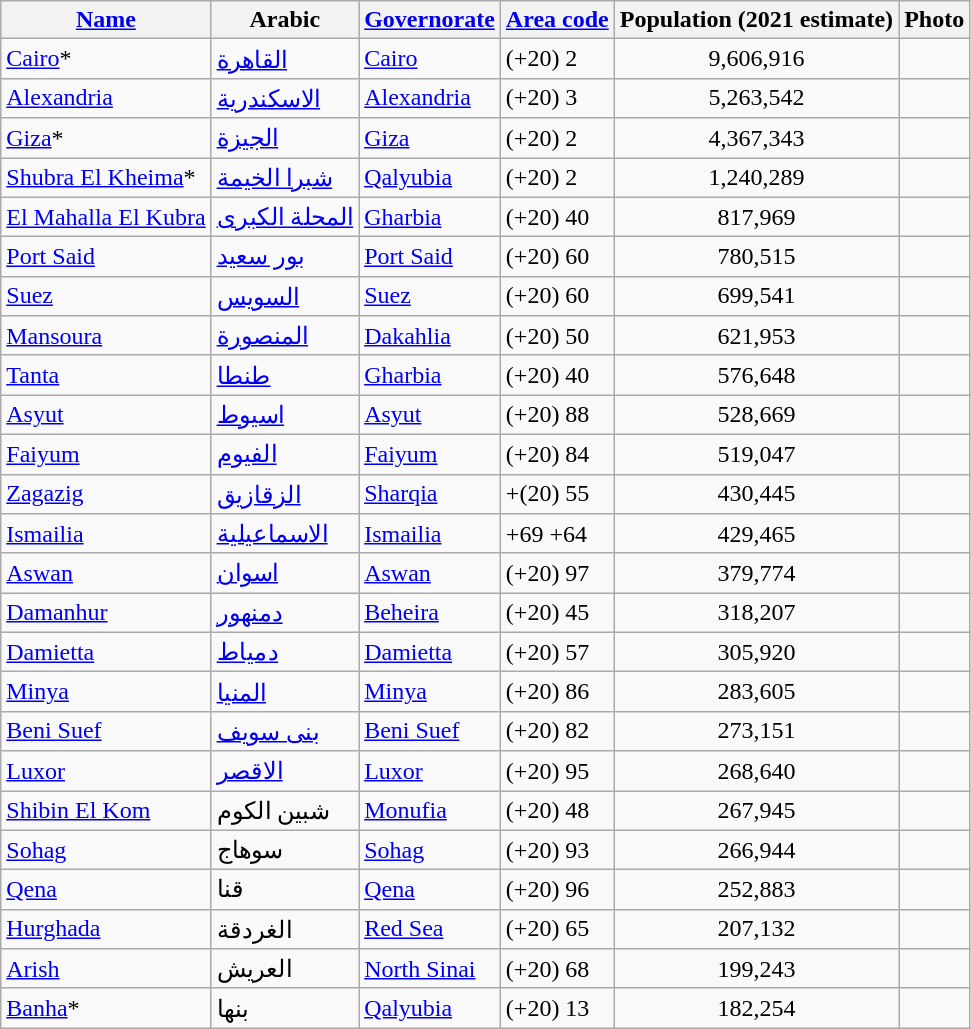<table class="wikitable sortable">
<tr>
<th><a href='#'>Name</a></th>
<th>Arabic</th>
<th><a href='#'>Governorate</a></th>
<th><a href='#'>Area code</a></th>
<th>Population (2021 estimate)</th>
<th>Photo</th>
</tr>
<tr>
<td><a href='#'>Cairo</a>*</td>
<td><a href='#'>القاهرة</a></td>
<td><a href='#'>Cairo</a></td>
<td>(+20) 2</td>
<td align=center>9,606,916</td>
<td></td>
</tr>
<tr>
<td><a href='#'>Alexandria</a></td>
<td><a href='#'>الاسكندرية</a></td>
<td><a href='#'>Alexandria</a></td>
<td>(+20) 3</td>
<td align=center>5,263,542</td>
<td></td>
</tr>
<tr>
<td><a href='#'>Giza</a>*</td>
<td><a href='#'>الجيزة</a></td>
<td><a href='#'>Giza</a></td>
<td>(+20) 2</td>
<td align=center>4,367,343</td>
<td></td>
</tr>
<tr>
<td><a href='#'>Shubra El Kheima</a>*</td>
<td><a href='#'>شبرا الخيمة</a></td>
<td><a href='#'>Qalyubia</a></td>
<td>(+20) 2</td>
<td align=center>1,240,289</td>
<td></td>
</tr>
<tr>
<td><a href='#'>El Mahalla El Kubra</a></td>
<td><a href='#'>المحلة الكبرى</a></td>
<td><a href='#'>Gharbia</a></td>
<td>(+20) 40</td>
<td align=center>817,969</td>
<td></td>
</tr>
<tr>
<td><a href='#'>Port Said</a></td>
<td><a href='#'>بور سعيد</a></td>
<td><a href='#'>Port Said</a></td>
<td>(+20) 60</td>
<td align=center>780,515</td>
<td></td>
</tr>
<tr>
<td><a href='#'>Suez</a></td>
<td><a href='#'>السويس</a></td>
<td><a href='#'>Suez</a></td>
<td>(+20) 60</td>
<td align=center>699,541</td>
<td></td>
</tr>
<tr>
<td><a href='#'>Mansoura</a></td>
<td><a href='#'>المنصورة</a></td>
<td><a href='#'>Dakahlia</a></td>
<td>(+20) 50</td>
<td align=center>621,953</td>
<td></td>
</tr>
<tr>
<td><a href='#'>Tanta</a></td>
<td><a href='#'>طنطا</a></td>
<td><a href='#'>Gharbia</a></td>
<td>(+20) 40</td>
<td align=center>576,648</td>
<td></td>
</tr>
<tr>
<td><a href='#'>Asyut</a></td>
<td><a href='#'>اسيوط</a></td>
<td><a href='#'>Asyut</a></td>
<td>(+20) 88</td>
<td align=center>528,669</td>
<td></td>
</tr>
<tr>
<td><a href='#'>Faiyum</a></td>
<td><a href='#'>الفيوم</a></td>
<td><a href='#'>Faiyum</a></td>
<td>(+20) 84</td>
<td align=center>519,047</td>
<td></td>
</tr>
<tr>
<td><a href='#'>Zagazig</a></td>
<td><a href='#'>الزقازيق</a></td>
<td><a href='#'>Sharqia</a></td>
<td>+(20) 55</td>
<td align=center>430,445</td>
<td></td>
</tr>
<tr>
<td><a href='#'>Ismailia</a></td>
<td><a href='#'>الاسماعيلية</a></td>
<td><a href='#'>Ismailia</a></td>
<td>+69 +64</td>
<td align=center>429,465</td>
<td></td>
</tr>
<tr>
<td><a href='#'>Aswan</a></td>
<td><a href='#'>اسوان</a></td>
<td><a href='#'>Aswan</a></td>
<td>(+20) 97</td>
<td align=center>379,774</td>
<td></td>
</tr>
<tr>
<td><a href='#'>Damanhur</a></td>
<td><a href='#'>دمنهور</a></td>
<td><a href='#'>Beheira</a></td>
<td>(+20) 45</td>
<td align=center>318,207</td>
<td></td>
</tr>
<tr>
<td><a href='#'>Damietta</a></td>
<td><a href='#'>دمياط</a></td>
<td><a href='#'>Damietta</a></td>
<td>(+20) 57</td>
<td align=center>305,920</td>
<td></td>
</tr>
<tr>
<td><a href='#'>Minya</a></td>
<td><a href='#'>المنيا</a></td>
<td><a href='#'>Minya</a></td>
<td>(+20) 86</td>
<td align=center>283,605</td>
<td></td>
</tr>
<tr>
<td><a href='#'>Beni Suef</a></td>
<td><a href='#'>بنى سويف</a></td>
<td><a href='#'>Beni Suef</a></td>
<td>(+20) 82</td>
<td align=center>273,151</td>
<td></td>
</tr>
<tr>
<td><a href='#'>Luxor</a></td>
<td><a href='#'>الاقصر</a></td>
<td><a href='#'>Luxor</a></td>
<td>(+20) 95</td>
<td align=center>268,640</td>
<td></td>
</tr>
<tr>
<td><a href='#'>Shibin El Kom</a></td>
<td>شبين الكوم</td>
<td><a href='#'>Monufia</a></td>
<td>(+20) 48</td>
<td align=center>267,945</td>
<td></td>
</tr>
<tr>
<td><a href='#'>Sohag</a></td>
<td>سوهاج</td>
<td><a href='#'>Sohag</a></td>
<td>(+20) 93</td>
<td align=center>266,944</td>
<td></td>
</tr>
<tr>
<td><a href='#'>Qena</a></td>
<td>قنا</td>
<td><a href='#'>Qena</a></td>
<td>(+20) 96</td>
<td align=center>252,883</td>
<td></td>
</tr>
<tr>
<td><a href='#'>Hurghada</a></td>
<td>الغردقة</td>
<td><a href='#'>Red Sea</a></td>
<td>(+20) 65</td>
<td align=center>207,132</td>
<td></td>
</tr>
<tr>
<td><a href='#'>Arish</a></td>
<td>العريش</td>
<td><a href='#'>North Sinai</a></td>
<td>(+20) 68</td>
<td align=center>199,243</td>
<td></td>
</tr>
<tr>
<td><a href='#'>Banha</a>*</td>
<td>بنها</td>
<td><a href='#'>Qalyubia</a></td>
<td>(+20) 13</td>
<td align=center>182,254</td>
<td></td>
</tr>
</table>
